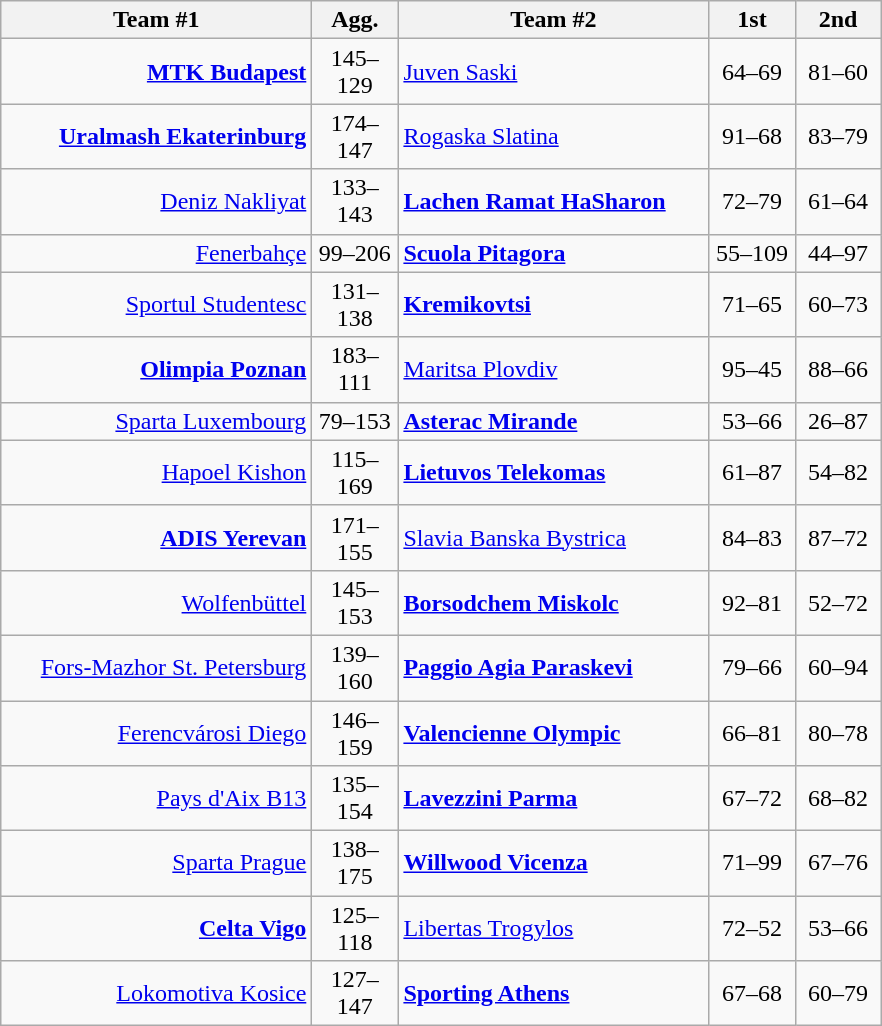<table class=wikitable style="text-align:center">
<tr>
<th width=200>Team #1</th>
<th width=50>Agg.</th>
<th width=200>Team #2</th>
<th width=50>1st</th>
<th width=50>2nd</th>
</tr>
<tr>
<td align=right><strong><a href='#'>MTK Budapest</a></strong> </td>
<td>145–129</td>
<td align=left> <a href='#'>Juven Saski</a></td>
<td align=center>64–69</td>
<td align=center>81–60</td>
</tr>
<tr>
<td align=right><strong><a href='#'>Uralmash Ekaterinburg</a></strong> </td>
<td>174–147</td>
<td align=left> <a href='#'>Rogaska Slatina</a></td>
<td align=center>91–68</td>
<td align=center>83–79</td>
</tr>
<tr>
<td align=right><a href='#'>Deniz Nakliyat</a> </td>
<td>133–143</td>
<td align=left> <strong><a href='#'>Lachen Ramat HaSharon</a></strong></td>
<td align=center>72–79</td>
<td align=center>61–64</td>
</tr>
<tr>
<td align=right><a href='#'>Fenerbahçe</a> </td>
<td>99–206</td>
<td align=left> <strong><a href='#'>Scuola Pitagora</a></strong></td>
<td align=center>55–109</td>
<td align=center>44–97</td>
</tr>
<tr>
<td align=right><a href='#'>Sportul Studentesc</a> </td>
<td>131–138</td>
<td align=left> <strong><a href='#'>Kremikovtsi</a></strong></td>
<td align=center>71–65</td>
<td align=center>60–73</td>
</tr>
<tr>
<td align=right><strong><a href='#'>Olimpia Poznan</a></strong> </td>
<td>183–111</td>
<td align=left> <a href='#'>Maritsa Plovdiv</a></td>
<td align=center>95–45</td>
<td align=center>88–66</td>
</tr>
<tr>
<td align=right><a href='#'>Sparta Luxembourg</a> </td>
<td>79–153</td>
<td align=left> <strong><a href='#'>Asterac Mirande</a></strong></td>
<td align=center>53–66</td>
<td align=center>26–87</td>
</tr>
<tr>
<td align=right><a href='#'>Hapoel Kishon</a> </td>
<td>115–169</td>
<td align=left> <strong><a href='#'>Lietuvos Telekomas</a></strong></td>
<td align=center>61–87</td>
<td align=center>54–82</td>
</tr>
<tr>
<td align=right><strong><a href='#'>ADIS Yerevan</a></strong> </td>
<td>171–155</td>
<td align=left> <a href='#'>Slavia Banska Bystrica</a></td>
<td align=center>84–83</td>
<td align=center>87–72</td>
</tr>
<tr>
<td align=right><a href='#'>Wolfenbüttel</a> </td>
<td>145–153</td>
<td align=left> <strong><a href='#'>Borsodchem Miskolc</a></strong></td>
<td align=center>92–81</td>
<td align=center>52–72</td>
</tr>
<tr>
<td align=right><a href='#'>Fors-Mazhor St. Petersburg</a> </td>
<td>139–160</td>
<td align=left> <strong><a href='#'>Paggio Agia Paraskevi</a></strong></td>
<td align=center>79–66</td>
<td align=center>60–94</td>
</tr>
<tr>
<td align=right><a href='#'>Ferencvárosi Diego</a> </td>
<td>146–159</td>
<td align=left> <strong><a href='#'>Valencienne Olympic</a></strong></td>
<td align=center>66–81</td>
<td align=center>80–78</td>
</tr>
<tr>
<td align=right><a href='#'>Pays d'Aix B13</a> </td>
<td>135–154</td>
<td align=left> <strong><a href='#'>Lavezzini Parma</a></strong></td>
<td align=center>67–72</td>
<td align=center>68–82</td>
</tr>
<tr>
<td align=right><a href='#'>Sparta Prague</a> </td>
<td>138–175</td>
<td align=left> <strong><a href='#'>Willwood Vicenza</a></strong></td>
<td align=center>71–99</td>
<td align=center>67–76</td>
</tr>
<tr>
<td align=right><strong><a href='#'>Celta Vigo</a></strong> </td>
<td>125–118</td>
<td align=left> <a href='#'>Libertas Trogylos</a></td>
<td align=center>72–52</td>
<td align=center>53–66</td>
</tr>
<tr>
<td align=right><a href='#'>Lokomotiva Kosice</a> </td>
<td>127–147</td>
<td align=left> <strong><a href='#'>Sporting Athens</a></strong></td>
<td align=center>67–68</td>
<td align=center>60–79</td>
</tr>
</table>
